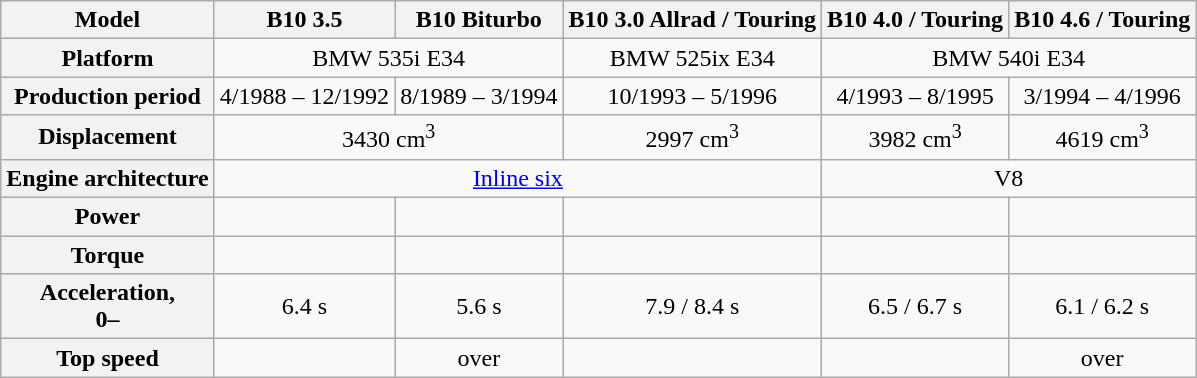<table class="wikitable">
<tr>
<th>Model</th>
<th align="center">B10 3.5</th>
<th>B10 Biturbo</th>
<th>B10 3.0 Allrad / Touring</th>
<th>B10 4.0 / Touring</th>
<th>B10 4.6 / Touring</th>
</tr>
<tr>
<th>Platform</th>
<td align="center" colspan="2">BMW 535i E34</td>
<td align="center">BMW 525ix E34</td>
<td align="center" colspan="2">BMW 540i E34</td>
</tr>
<tr>
<th>Production period</th>
<td align="center">4/1988 – 12/1992</td>
<td align="center">8/1989 – 3/1994</td>
<td align="center">10/1993 – 5/1996</td>
<td align="center">4/1993 – 8/1995</td>
<td align="center">3/1994 – 4/1996</td>
</tr>
<tr>
<th>Displacement</th>
<td align="center" colspan="2">3430 cm<sup>3</sup></td>
<td align="center">2997 cm<sup>3</sup></td>
<td align="center">3982 cm<sup>3</sup></td>
<td align="center">4619 cm<sup>3</sup></td>
</tr>
<tr>
<th>Engine architecture</th>
<td align="center" colspan="3"><a href='#'>Inline six</a></td>
<td align="center" colspan="2">V8</td>
</tr>
<tr>
<th>Power</th>
<td align="center"></td>
<td align="center"></td>
<td align="center"></td>
<td align="center"></td>
<td align="center"></td>
</tr>
<tr>
<th>Torque</th>
<td align="center"></td>
<td align="center"></td>
<td align="center"></td>
<td align="center"></td>
<td align="center"></td>
</tr>
<tr>
<th>Acceleration,<br>0–</th>
<td align="center">6.4 s</td>
<td align="center">5.6 s</td>
<td align="center">7.9 / 8.4 s</td>
<td align="center">6.5 / 6.7 s</td>
<td align="center">6.1 / 6.2 s</td>
</tr>
<tr>
<th>Top speed</th>
<td align="center"></td>
<td align="center">over </td>
<td align="center"></td>
<td align="center"></td>
<td align="center">over </td>
</tr>
</table>
